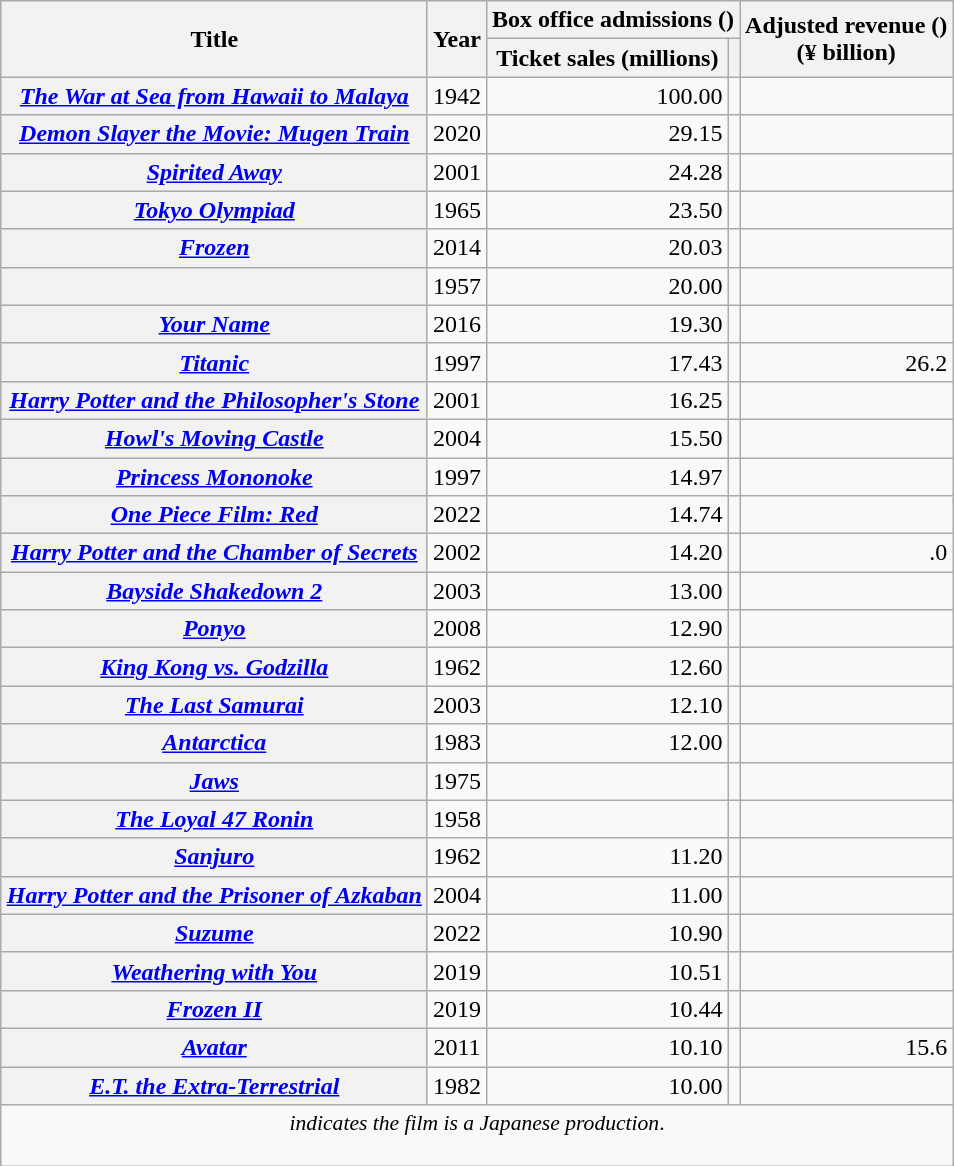<table class="wikitable sortable plainrowheaders" style="margin:auto; margin:auto;">
<tr>
<th rowspan="2">Title</th>
<th rowspan="2">Year</th>
<th colspan="2">Box office admissions ()</th>
<th rowspan="2">Adjusted revenue () <br>(¥ billion)</th>
</tr>
<tr>
<th>Ticket sales (millions)</th>
<th class="unsortable"></th>
</tr>
<tr>
<th scope="row"> <em><a href='#'>The War at Sea from Hawaii to Malaya</a></em></th>
<td style="text-align:center">1942</td>
<td style="text-align:right">100.00</td>
<td style="text-align:center"></td>
<td style="text-align:right"></td>
</tr>
<tr>
<th scope="row"> <em><a href='#'>Demon Slayer the Movie: Mugen Train</a></em></th>
<td style="text-align:center">2020</td>
<td style="text-align:right">29.15</td>
<td style="text-align:center"></td>
<td style="text-align:right"></td>
</tr>
<tr>
<th scope="row"> <em><a href='#'>Spirited Away</a></em></th>
<td style="text-align:center">2001</td>
<td style="text-align:right">24.28</td>
<td style="text-align:center"></td>
<td style="text-align:right"></td>
</tr>
<tr>
<th scope="row"> <em><a href='#'>Tokyo Olympiad</a></em></th>
<td style="text-align:center">1965</td>
<td style="text-align:right">23.50</td>
<td style="text-align:center"></td>
<td style="text-align:right"></td>
</tr>
<tr>
<th scope="row"> <em><a href='#'>Frozen</a></em></th>
<td style="text-align:center">2014</td>
<td style="text-align:right">20.03</td>
<td style="text-align:center"></td>
<td style="text-align:right"></td>
</tr>
<tr>
<th scope="row"> <em></em></th>
<td style="text-align:center">1957</td>
<td style="text-align:right">20.00</td>
<td style="text-align:center"></td>
<td style="text-align:right"></td>
</tr>
<tr>
<th scope="row"> <em><a href='#'>Your Name</a></em></th>
<td style="text-align:center">2016</td>
<td style="text-align:right">19.30</td>
<td style="text-align:center"></td>
<td style="text-align:right"></td>
</tr>
<tr>
<th scope="row"> <em><a href='#'>Titanic</a></em></th>
<td style="text-align:center">1997</td>
<td style="text-align:right">17.43</td>
<td style="text-align:center"></td>
<td style="text-align:right">26.2</td>
</tr>
<tr>
<th scope="row"> <em><a href='#'>Harry Potter and the Philosopher's Stone</a></em></th>
<td style="text-align:center">2001</td>
<td style="text-align:right">16.25</td>
<td style="text-align:center"></td>
<td style="text-align:right"></td>
</tr>
<tr>
<th scope="row"> <em><a href='#'>Howl's Moving Castle</a></em></th>
<td style="text-align:center">2004</td>
<td style="text-align:right">15.50</td>
<td style="text-align:center"></td>
<td style="text-align:right"></td>
</tr>
<tr>
<th scope="row"> <em><a href='#'>Princess Mononoke</a></em></th>
<td style="text-align:center">1997</td>
<td style="text-align:right">14.97</td>
<td style="text-align:center"></td>
<td style="text-align:right"></td>
</tr>
<tr>
<th scope="row"> <em><a href='#'>One Piece Film: Red</a></em></th>
<td style="text-align:center">2022</td>
<td style="text-align:right">14.74</td>
<td style="text-align:center"></td>
<td style="text-align:right"></td>
</tr>
<tr>
<th scope="row"> <em><a href='#'>Harry Potter and the Chamber of Secrets</a></em></th>
<td style="text-align:center">2002</td>
<td style="text-align:right">14.20</td>
<td style="text-align:center"></td>
<td style="text-align:right">.0</td>
</tr>
<tr>
<th scope="row"> <em><a href='#'>Bayside Shakedown 2</a></em></th>
<td style="text-align:center">2003</td>
<td style="text-align:right">13.00</td>
<td style="text-align:center"></td>
<td style="text-align:right"></td>
</tr>
<tr>
<th scope="row"> <em><a href='#'>Ponyo</a></em></th>
<td style="text-align:center">2008</td>
<td style="text-align:right">12.90</td>
<td style="text-align:center"></td>
<td style="text-align:right"></td>
</tr>
<tr>
<th scope="row"> <em><a href='#'>King Kong vs. Godzilla</a></em></th>
<td style="text-align:center">1962</td>
<td style="text-align:right">12.60</td>
<td style="text-align:center"></td>
<td style="text-align:right"></td>
</tr>
<tr>
<th scope="row"> <em><a href='#'>The Last Samurai</a></em></th>
<td style="text-align:center">2003</td>
<td style="text-align:right">12.10</td>
<td style="text-align:center"></td>
<td style="text-align:right"></td>
</tr>
<tr>
<th scope="row"> <em><a href='#'>Antarctica</a></em></th>
<td style="text-align:center">1983</td>
<td style="text-align:right">12.00</td>
<td style="text-align:center"></td>
<td style="text-align:right"></td>
</tr>
<tr>
<th scope="row"> <em><a href='#'>Jaws</a></em></th>
<td style="text-align:center">1975</td>
<td style="text-align:right"></td>
<td style="text-align:center"></td>
<td style="text-align:right"></td>
</tr>
<tr>
<th scope="row"> <em><a href='#'>The Loyal 47 Ronin</a></em></th>
<td style="text-align:center">1958</td>
<td style="text-align:right"></td>
<td style="text-align:center"></td>
<td style="text-align:right"></td>
</tr>
<tr>
<th scope="row"> <em><a href='#'>Sanjuro</a></em></th>
<td style="text-align:center">1962</td>
<td style="text-align:right">11.20</td>
<td style="text-align:center"></td>
<td style="text-align:right"></td>
</tr>
<tr>
<th scope="row"> <em><a href='#'>Harry Potter and the Prisoner of Azkaban</a></em></th>
<td style="text-align:center">2004</td>
<td style="text-align:right">11.00</td>
<td style="text-align:center"></td>
<td style="text-align:right"></td>
</tr>
<tr>
<th scope="row"> <em><a href='#'>Suzume</a></em></th>
<td style="text-align:center">2022</td>
<td style="text-align:right">10.90</td>
<td style="text-align:center"></td>
<td style="text-align:right"></td>
</tr>
<tr>
<th scope="row"> <em><a href='#'>Weathering with You</a></em></th>
<td style="text-align:center">2019</td>
<td style="text-align:right">10.51</td>
<td style="text-align:center"></td>
<td style="text-align:right"></td>
</tr>
<tr>
<th scope="row"> <em><a href='#'>Frozen II</a></em></th>
<td style="text-align:center">2019</td>
<td style="text-align:right">10.44</td>
<td style="text-align:center"></td>
<td style="text-align:right"></td>
</tr>
<tr>
<th scope="row"> <em><a href='#'>Avatar</a></em></th>
<td style="text-align:center">2011</td>
<td style="text-align:right">10.10</td>
<td style="text-align:center"></td>
<td style="text-align:right">15.6</td>
</tr>
<tr>
<th scope="row"> <em><a href='#'>E.T. the Extra-Terrestrial</a></em></th>
<td style="text-align:center">1982</td>
<td style="text-align:right">10.00</td>
<td style="text-align:center"></td>
<td style="text-align:right"></td>
</tr>
<tr class="sortbottom" style="text-align:center; font-size:90%">
<td colspan="5"><em> indicates the film is a Japanese production</em>. <br><br></td>
</tr>
</table>
